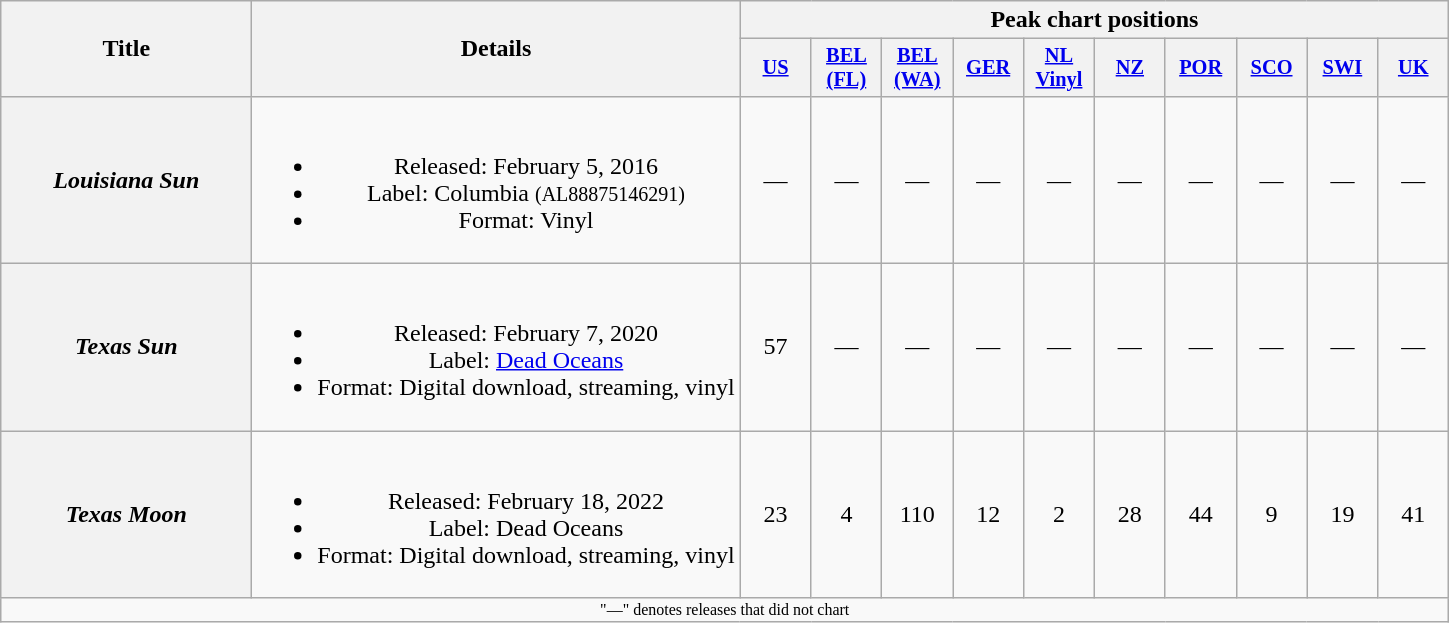<table class="wikitable plainrowheaders" style="text-align:center;">
<tr>
<th scope="col" rowspan="2" style="width:10em;">Title</th>
<th scope="col" rowspan="2">Details</th>
<th scope="col" colspan="10">Peak chart positions</th>
</tr>
<tr>
<th scope="col" style="width:3em;font-size:85%;"><a href='#'>US</a><br></th>
<th scope="col" style="width:3em;font-size:85%;"><a href='#'>BEL (FL)</a><br></th>
<th scope="col" style="width:3em;font-size:85%;"><a href='#'>BEL<br>(WA)</a><br></th>
<th scope="col" style="width:3em;font-size:85%;"><a href='#'>GER</a><br></th>
<th scope="col" style="width:3em;font-size:85%;"><a href='#'>NL<br>Vinyl</a><br></th>
<th scope="col" style="width:3em;font-size:85%;"><a href='#'>NZ</a><br></th>
<th scope="col" style="width:3em;font-size:85%;"><a href='#'>POR</a><br></th>
<th scope="col" style="width:3em;font-size:85%;"><a href='#'>SCO</a><br></th>
<th scope="col" style="width:3em;font-size:85%;"><a href='#'>SWI</a><br></th>
<th scope="col" style="width:3em;font-size:85%;"><a href='#'>UK</a><br></th>
</tr>
<tr>
<th scope="row"><em>Louisiana Sun</em></th>
<td><br><ul><li>Released: February 5, 2016</li><li>Label: Columbia <small>(AL88875146291)</small></li><li>Format: Vinyl</li></ul></td>
<td>—</td>
<td>—</td>
<td>—</td>
<td>—</td>
<td>—</td>
<td>—</td>
<td>—</td>
<td>—</td>
<td>—</td>
<td>—</td>
</tr>
<tr>
<th scope="row"><em>Texas Sun</em><br></th>
<td><br><ul><li>Released: February 7, 2020</li><li>Label: <a href='#'>Dead Oceans</a></li><li>Format: Digital download, streaming, vinyl</li></ul></td>
<td>57</td>
<td>—</td>
<td>—</td>
<td>—</td>
<td>—</td>
<td>—</td>
<td>—</td>
<td>—</td>
<td>—</td>
<td>—</td>
</tr>
<tr>
<th scope="row"><em>Texas Moon</em><br></th>
<td><br><ul><li>Released: February 18, 2022</li><li>Label: Dead Oceans</li><li>Format: Digital download, streaming, vinyl</li></ul></td>
<td>23</td>
<td>4</td>
<td>110</td>
<td>12</td>
<td>2</td>
<td>28</td>
<td>44</td>
<td>9</td>
<td>19</td>
<td>41</td>
</tr>
<tr>
<td colspan="13" style="font-size:8pt">"—" denotes releases that did not chart</td>
</tr>
</table>
